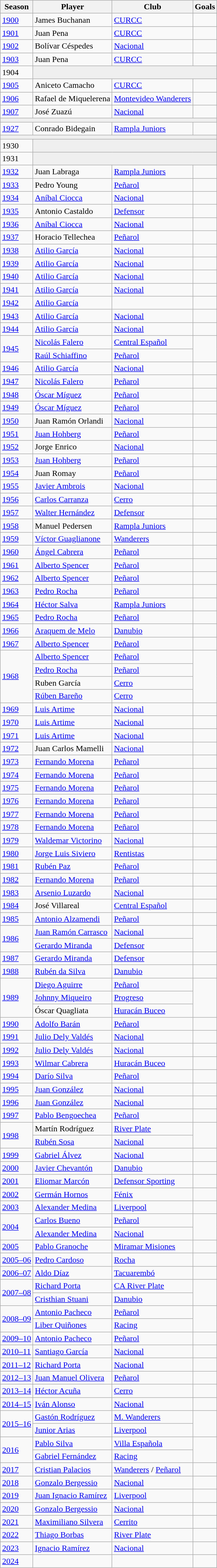<table class="wikitable sortable">
<tr>
<th width= px>Season</th>
<th width= px>Player</th>
<th width= px>Club</th>
<th width= px>Goals</th>
</tr>
<tr>
<td><a href='#'>1900</a></td>
<td> James Buchanan</td>
<td><a href='#'>CURCC</a></td>
<td></td>
</tr>
<tr>
<td><a href='#'>1901</a></td>
<td> Juan Pena</td>
<td><a href='#'>CURCC</a></td>
<td></td>
</tr>
<tr>
<td><a href='#'>1902</a></td>
<td> Bolívar Céspedes</td>
<td><a href='#'>Nacional</a></td>
<td></td>
</tr>
<tr>
<td><a href='#'>1903</a></td>
<td> Juan Pena</td>
<td><a href='#'>CURCC</a></td>
<td></td>
</tr>
<tr>
<td>1904</td>
<td colspan=3 style= background:#efefef></td>
</tr>
<tr>
<td><a href='#'>1905</a></td>
<td> Aniceto Camacho</td>
<td><a href='#'>CURCC</a></td>
<td></td>
</tr>
<tr>
<td><a href='#'>1906</a></td>
<td> Rafael de Miquelerena</td>
<td><a href='#'>Montevideo Wanderers</a></td>
<td></td>
</tr>
<tr>
<td><a href='#'>1907</a></td>
<td> José Zuazú</td>
<td><a href='#'>Nacional</a></td>
<td></td>
</tr>
<tr>
<td colspan=4 style= background:#efefef></td>
</tr>
<tr>
<td><a href='#'>1927</a></td>
<td> Conrado Bidegain</td>
<td><a href='#'>Rampla Juniors</a></td>
<td></td>
</tr>
<tr>
<td colspan=4 style= background:#efefef></td>
</tr>
<tr>
<td>1930</td>
<td colspan=3 style= background:#efefef></td>
</tr>
<tr>
<td>1931</td>
<td colspan=3 style= background:#efefef></td>
</tr>
<tr>
<td><a href='#'>1932</a></td>
<td> Juan Labraga</td>
<td><a href='#'>Rampla Juniors</a></td>
<td></td>
</tr>
<tr>
<td><a href='#'>1933</a></td>
<td> Pedro Young</td>
<td><a href='#'>Peñarol</a></td>
<td></td>
</tr>
<tr>
<td><a href='#'>1934</a></td>
<td> <a href='#'>Aníbal Ciocca</a></td>
<td><a href='#'>Nacional</a></td>
<td></td>
</tr>
<tr>
<td><a href='#'>1935</a></td>
<td> Antonio Castaldo</td>
<td><a href='#'>Defensor</a></td>
<td></td>
</tr>
<tr>
<td><a href='#'>1936</a></td>
<td> <a href='#'>Aníbal Ciocca</a></td>
<td><a href='#'>Nacional</a></td>
<td></td>
</tr>
<tr>
<td><a href='#'>1937</a></td>
<td> Horacio Tellechea</td>
<td><a href='#'>Peñarol</a></td>
<td></td>
</tr>
<tr>
<td><a href='#'>1938</a></td>
<td> <a href='#'>Atilio García</a></td>
<td><a href='#'>Nacional</a></td>
<td></td>
</tr>
<tr>
<td><a href='#'>1939</a></td>
<td> <a href='#'>Atilio García</a></td>
<td><a href='#'>Nacional</a></td>
<td></td>
</tr>
<tr>
<td><a href='#'>1940</a></td>
<td> <a href='#'>Atilio García</a></td>
<td><a href='#'>Nacional</a></td>
<td></td>
</tr>
<tr>
<td><a href='#'>1941</a></td>
<td> <a href='#'>Atilio García</a></td>
<td><a href='#'>Nacional</a></td>
<td></td>
</tr>
<tr>
<td><a href='#'>1942</a></td>
<td> <a href='#'>Atilio García</a></td>
<td></td>
<td></td>
</tr>
<tr>
<td><a href='#'>1943</a></td>
<td> <a href='#'>Atilio García</a></td>
<td><a href='#'>Nacional</a></td>
<td></td>
</tr>
<tr>
<td><a href='#'>1944</a></td>
<td> <a href='#'>Atilio García</a></td>
<td><a href='#'>Nacional</a></td>
<td></td>
</tr>
<tr>
<td rowspan=2><a href='#'>1945</a></td>
<td> <a href='#'>Nicolás Falero</a></td>
<td><a href='#'>Central Español</a></td>
<td rowspan=2></td>
</tr>
<tr>
<td> <a href='#'>Raúl Schiaffino</a></td>
<td><a href='#'>Peñarol</a></td>
</tr>
<tr>
<td><a href='#'>1946</a></td>
<td> <a href='#'>Atilio García</a></td>
<td><a href='#'>Nacional</a></td>
<td></td>
</tr>
<tr>
<td><a href='#'>1947</a></td>
<td> <a href='#'>Nicolás Falero</a></td>
<td><a href='#'>Peñarol</a></td>
<td></td>
</tr>
<tr>
<td><a href='#'>1948</a></td>
<td> <a href='#'>Óscar Míguez</a></td>
<td><a href='#'>Peñarol</a></td>
<td></td>
</tr>
<tr>
<td><a href='#'>1949</a></td>
<td> <a href='#'>Óscar Míguez</a></td>
<td><a href='#'>Peñarol</a></td>
<td></td>
</tr>
<tr>
<td><a href='#'>1950</a></td>
<td> Juan Ramón Orlandi</td>
<td><a href='#'>Nacional</a></td>
<td></td>
</tr>
<tr>
<td><a href='#'>1951</a></td>
<td> <a href='#'>Juan Hohberg</a></td>
<td><a href='#'>Peñarol</a></td>
<td></td>
</tr>
<tr>
<td><a href='#'>1952</a></td>
<td> Jorge Enrico</td>
<td><a href='#'>Nacional</a></td>
<td></td>
</tr>
<tr>
<td><a href='#'>1953</a></td>
<td> <a href='#'>Juan Hohberg</a></td>
<td><a href='#'>Peñarol</a></td>
<td></td>
</tr>
<tr>
<td><a href='#'>1954</a></td>
<td> Juan Romay</td>
<td><a href='#'>Peñarol</a></td>
<td></td>
</tr>
<tr>
<td><a href='#'>1955</a></td>
<td> <a href='#'>Javier Ambrois</a></td>
<td><a href='#'>Nacional</a></td>
<td></td>
</tr>
<tr>
<td><a href='#'>1956</a></td>
<td> <a href='#'>Carlos Carranza</a></td>
<td><a href='#'>Cerro</a></td>
<td></td>
</tr>
<tr>
<td><a href='#'>1957</a></td>
<td> <a href='#'>Walter Hernández</a></td>
<td><a href='#'>Defensor</a></td>
<td></td>
</tr>
<tr>
<td><a href='#'>1958</a></td>
<td> Manuel Pedersen</td>
<td><a href='#'>Rampla Juniors</a></td>
<td></td>
</tr>
<tr>
<td><a href='#'>1959</a></td>
<td> <a href='#'>Víctor Guaglianone</a></td>
<td><a href='#'>Wanderers</a></td>
<td></td>
</tr>
<tr>
<td><a href='#'>1960</a></td>
<td> <a href='#'>Ángel Cabrera</a></td>
<td><a href='#'>Peñarol</a></td>
<td></td>
</tr>
<tr>
<td><a href='#'>1961</a></td>
<td> <a href='#'>Alberto Spencer</a></td>
<td><a href='#'>Peñarol</a></td>
<td></td>
</tr>
<tr>
<td><a href='#'>1962</a></td>
<td> <a href='#'>Alberto Spencer</a></td>
<td><a href='#'>Peñarol</a></td>
<td></td>
</tr>
<tr>
<td><a href='#'>1963</a></td>
<td> <a href='#'>Pedro Rocha</a></td>
<td><a href='#'>Peñarol</a></td>
<td></td>
</tr>
<tr>
<td><a href='#'>1964</a></td>
<td> <a href='#'>Héctor Salva</a></td>
<td><a href='#'>Rampla Juniors</a></td>
<td></td>
</tr>
<tr>
<td><a href='#'>1965</a></td>
<td> <a href='#'>Pedro Rocha</a></td>
<td><a href='#'>Peñarol</a></td>
<td></td>
</tr>
<tr>
<td><a href='#'>1966</a></td>
<td> <a href='#'>Araquem de Melo</a></td>
<td><a href='#'>Danubio</a></td>
<td></td>
</tr>
<tr>
<td><a href='#'>1967</a></td>
<td> <a href='#'>Alberto Spencer</a></td>
<td><a href='#'>Peñarol</a></td>
<td></td>
</tr>
<tr>
<td rowspan=4><a href='#'>1968</a></td>
<td> <a href='#'>Alberto Spencer</a></td>
<td><a href='#'>Peñarol</a></td>
<td rowspan=4></td>
</tr>
<tr>
<td> <a href='#'>Pedro Rocha</a></td>
<td><a href='#'>Peñarol</a></td>
</tr>
<tr>
<td> Ruben García</td>
<td><a href='#'>Cerro</a></td>
</tr>
<tr>
<td> <a href='#'>Rúben Bareño</a></td>
<td><a href='#'>Cerro</a></td>
</tr>
<tr>
<td><a href='#'>1969</a></td>
<td> <a href='#'>Luis Artime</a></td>
<td><a href='#'>Nacional</a></td>
<td></td>
</tr>
<tr>
<td><a href='#'>1970</a></td>
<td> <a href='#'>Luis Artime</a></td>
<td><a href='#'>Nacional</a></td>
<td></td>
</tr>
<tr>
<td><a href='#'>1971</a></td>
<td> <a href='#'>Luis Artime</a></td>
<td><a href='#'>Nacional</a></td>
<td></td>
</tr>
<tr>
<td><a href='#'>1972</a></td>
<td> Juan Carlos Mamelli</td>
<td><a href='#'>Nacional</a></td>
<td></td>
</tr>
<tr>
<td><a href='#'>1973</a></td>
<td> <a href='#'>Fernando Morena</a></td>
<td><a href='#'>Peñarol</a></td>
<td></td>
</tr>
<tr>
<td><a href='#'>1974</a></td>
<td> <a href='#'>Fernando Morena</a></td>
<td><a href='#'>Peñarol</a></td>
<td></td>
</tr>
<tr>
<td><a href='#'>1975</a></td>
<td> <a href='#'>Fernando Morena</a></td>
<td><a href='#'>Peñarol</a></td>
<td></td>
</tr>
<tr>
<td><a href='#'>1976</a></td>
<td> <a href='#'>Fernando Morena</a></td>
<td><a href='#'>Peñarol</a></td>
<td></td>
</tr>
<tr>
<td><a href='#'>1977</a></td>
<td> <a href='#'>Fernando Morena</a></td>
<td><a href='#'>Peñarol</a></td>
<td></td>
</tr>
<tr>
<td><a href='#'>1978</a></td>
<td> <a href='#'>Fernando Morena</a></td>
<td><a href='#'>Peñarol</a></td>
<td></td>
</tr>
<tr>
<td><a href='#'>1979</a></td>
<td> <a href='#'>Waldemar Victorino</a></td>
<td><a href='#'>Nacional</a></td>
<td></td>
</tr>
<tr>
<td><a href='#'>1980</a></td>
<td> <a href='#'>Jorge Luis Siviero</a></td>
<td><a href='#'>Rentistas</a></td>
<td></td>
</tr>
<tr>
<td><a href='#'>1981</a></td>
<td> <a href='#'>Rubén Paz</a></td>
<td><a href='#'>Peñarol</a></td>
<td></td>
</tr>
<tr>
<td><a href='#'>1982</a></td>
<td> <a href='#'>Fernando Morena</a></td>
<td><a href='#'>Peñarol</a></td>
<td></td>
</tr>
<tr>
<td><a href='#'>1983</a></td>
<td> <a href='#'>Arsenio Luzardo</a></td>
<td><a href='#'>Nacional</a></td>
<td></td>
</tr>
<tr>
<td><a href='#'>1984</a></td>
<td> José Villareal</td>
<td><a href='#'>Central Español</a></td>
<td></td>
</tr>
<tr>
<td><a href='#'>1985</a></td>
<td> <a href='#'>Antonio Alzamendi</a></td>
<td><a href='#'>Peñarol</a></td>
<td></td>
</tr>
<tr>
<td rowspan=2><a href='#'>1986</a></td>
<td> <a href='#'>Juan Ramón Carrasco</a></td>
<td><a href='#'>Nacional</a></td>
<td rowspan=2></td>
</tr>
<tr>
<td> <a href='#'>Gerardo Miranda</a></td>
<td><a href='#'>Defensor</a></td>
</tr>
<tr>
<td><a href='#'>1987</a></td>
<td> <a href='#'>Gerardo Miranda</a></td>
<td><a href='#'>Defensor</a></td>
<td></td>
</tr>
<tr>
<td><a href='#'>1988</a></td>
<td> <a href='#'>Rubén da Silva</a></td>
<td><a href='#'>Danubio</a></td>
<td></td>
</tr>
<tr>
<td rowspan=3><a href='#'>1989</a></td>
<td> <a href='#'>Diego Aguirre</a></td>
<td><a href='#'>Peñarol</a></td>
<td rowspan=3></td>
</tr>
<tr>
<td> <a href='#'>Johnny Miqueiro</a></td>
<td><a href='#'>Progreso</a></td>
</tr>
<tr>
<td> Óscar Quagliata</td>
<td><a href='#'>Huracán Buceo</a></td>
</tr>
<tr>
<td><a href='#'>1990</a></td>
<td> <a href='#'>Adolfo Barán</a></td>
<td><a href='#'>Peñarol</a></td>
<td></td>
</tr>
<tr>
<td><a href='#'>1991</a></td>
<td> <a href='#'>Julio Dely Valdés</a></td>
<td><a href='#'>Nacional</a></td>
<td></td>
</tr>
<tr>
<td><a href='#'>1992</a></td>
<td> <a href='#'>Julio Dely Valdés</a></td>
<td><a href='#'>Nacional</a></td>
<td></td>
</tr>
<tr>
<td><a href='#'>1993</a></td>
<td> <a href='#'>Wilmar Cabrera</a></td>
<td><a href='#'>Huracán Buceo</a></td>
<td></td>
</tr>
<tr>
<td><a href='#'>1994</a></td>
<td> <a href='#'>Darío Silva</a></td>
<td><a href='#'>Peñarol</a></td>
<td></td>
</tr>
<tr>
<td><a href='#'>1995</a></td>
<td> <a href='#'>Juan González</a></td>
<td><a href='#'>Nacional</a></td>
<td></td>
</tr>
<tr>
<td><a href='#'>1996</a></td>
<td> <a href='#'>Juan González</a></td>
<td><a href='#'>Nacional</a></td>
<td></td>
</tr>
<tr>
<td><a href='#'>1997</a></td>
<td> <a href='#'>Pablo Bengoechea</a></td>
<td><a href='#'>Peñarol</a></td>
<td></td>
</tr>
<tr>
<td rowspan=2><a href='#'>1998</a></td>
<td> Martín Rodríguez</td>
<td><a href='#'>River Plate</a></td>
<td rowspan=2></td>
</tr>
<tr>
<td> <a href='#'>Rubén Sosa</a></td>
<td><a href='#'>Nacional</a></td>
</tr>
<tr>
<td><a href='#'>1999</a></td>
<td> <a href='#'>Gabriel Álvez</a></td>
<td><a href='#'>Nacional</a></td>
<td></td>
</tr>
<tr>
<td><a href='#'>2000</a></td>
<td> <a href='#'>Javier Chevantón</a></td>
<td><a href='#'>Danubio</a></td>
<td></td>
</tr>
<tr>
<td><a href='#'>2001</a></td>
<td> <a href='#'>Eliomar Marcón</a></td>
<td><a href='#'>Defensor Sporting</a></td>
<td></td>
</tr>
<tr>
<td><a href='#'>2002</a></td>
<td> <a href='#'>Germán Hornos</a></td>
<td><a href='#'>Fénix</a></td>
<td></td>
</tr>
<tr>
<td><a href='#'>2003</a></td>
<td> <a href='#'>Alexander Medina</a></td>
<td><a href='#'>Liverpool</a></td>
<td></td>
</tr>
<tr>
<td rowspan=2><a href='#'>2004</a></td>
<td> <a href='#'>Carlos Bueno</a></td>
<td><a href='#'>Peñarol</a></td>
<td rowspan=2></td>
</tr>
<tr>
<td> <a href='#'>Alexander Medina</a></td>
<td><a href='#'>Nacional</a></td>
</tr>
<tr>
<td><a href='#'>2005</a></td>
<td> <a href='#'>Pablo Granoche</a></td>
<td><a href='#'>Miramar Misiones</a></td>
<td></td>
</tr>
<tr>
<td><a href='#'>2005–06</a></td>
<td> <a href='#'>Pedro Cardoso</a></td>
<td><a href='#'>Rocha</a></td>
<td></td>
</tr>
<tr>
<td><a href='#'>2006–07</a></td>
<td> <a href='#'>Aldo Díaz</a></td>
<td><a href='#'>Tacuarembó</a></td>
<td></td>
</tr>
<tr>
<td rowspan=2><a href='#'>2007–08</a></td>
<td> <a href='#'>Richard Porta</a></td>
<td><a href='#'>CA River Plate</a></td>
<td rowspan=2></td>
</tr>
<tr>
<td> <a href='#'>Cristhian Stuani</a></td>
<td><a href='#'>Danubio</a></td>
</tr>
<tr>
<td rowspan=2><a href='#'>2008–09</a></td>
<td> <a href='#'>Antonio Pacheco</a></td>
<td><a href='#'>Peñarol</a></td>
<td rowspan=2></td>
</tr>
<tr>
<td> <a href='#'>Liber Quiñones</a></td>
<td><a href='#'>Racing</a></td>
</tr>
<tr>
<td><a href='#'>2009–10</a></td>
<td> <a href='#'>Antonio Pacheco</a></td>
<td><a href='#'>Peñarol</a></td>
<td></td>
</tr>
<tr>
<td><a href='#'>2010–11</a></td>
<td> <a href='#'>Santiago García</a></td>
<td><a href='#'>Nacional</a></td>
<td></td>
</tr>
<tr>
<td><a href='#'>2011–12</a></td>
<td> <a href='#'>Richard Porta</a></td>
<td><a href='#'>Nacional</a></td>
<td></td>
</tr>
<tr>
<td><a href='#'>2012–13</a></td>
<td> <a href='#'>Juan Manuel Olivera</a></td>
<td><a href='#'>Peñarol</a></td>
<td></td>
</tr>
<tr>
<td><a href='#'>2013–14</a></td>
<td> <a href='#'>Héctor Acuña</a></td>
<td><a href='#'>Cerro</a></td>
<td></td>
</tr>
<tr>
<td><a href='#'>2014–15</a></td>
<td> <a href='#'>Iván Alonso</a></td>
<td><a href='#'>Nacional</a></td>
<td></td>
</tr>
<tr>
<td rowspan=2><a href='#'>2015–16</a></td>
<td> <a href='#'>Gastón Rodríguez</a></td>
<td><a href='#'>M. Wanderers</a></td>
<td rowspan=2></td>
</tr>
<tr>
<td> <a href='#'>Junior Arias</a></td>
<td><a href='#'>Liverpool</a></td>
</tr>
<tr>
<td rowspan=2><a href='#'>2016</a></td>
<td> <a href='#'>Pablo Silva</a></td>
<td><a href='#'>Villa Española</a></td>
<td rowspan=2></td>
</tr>
<tr>
<td> <a href='#'>Gabriel Fernández</a></td>
<td><a href='#'>Racing</a></td>
</tr>
<tr>
<td><a href='#'>2017</a></td>
<td> <a href='#'>Cristian Palacios</a></td>
<td><a href='#'>Wanderers</a> / <a href='#'>Peñarol</a></td>
<td></td>
</tr>
<tr>
<td><a href='#'>2018</a></td>
<td> <a href='#'>Gonzalo Bergessio</a></td>
<td><a href='#'>Nacional</a></td>
<td></td>
</tr>
<tr>
<td><a href='#'>2019</a></td>
<td> <a href='#'>Juan Ignacio Ramírez</a></td>
<td><a href='#'>Liverpool</a></td>
<td></td>
</tr>
<tr>
<td><a href='#'>2020</a></td>
<td> <a href='#'>Gonzalo Bergessio</a></td>
<td><a href='#'>Nacional</a></td>
<td></td>
</tr>
<tr>
<td><a href='#'>2021</a></td>
<td> <a href='#'>Maximiliano Silvera</a></td>
<td><a href='#'>Cerrito</a></td>
<td></td>
</tr>
<tr>
<td><a href='#'>2022</a></td>
<td> <a href='#'>Thiago Borbas</a></td>
<td><a href='#'>River Plate</a></td>
<td></td>
</tr>
<tr>
<td><a href='#'>2023</a></td>
<td> <a href='#'>Ignacio Ramírez</a></td>
<td><a href='#'>Nacional</a></td>
<td></td>
</tr>
<tr>
<td><a href='#'>2024</a></td>
<td></td>
<td></td>
<td></td>
</tr>
</table>
